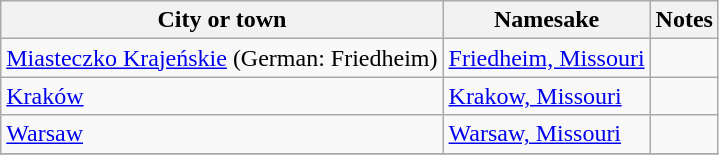<table class="wikitable">
<tr>
<th>City or town</th>
<th>Namesake</th>
<th>Notes</th>
</tr>
<tr>
<td><a href='#'>Miasteczko Krajeńskie</a> (German: Friedheim)</td>
<td><a href='#'>Friedheim, Missouri</a></td>
<td></td>
</tr>
<tr>
<td><a href='#'>Kraków</a></td>
<td><a href='#'>Krakow, Missouri</a></td>
<td></td>
</tr>
<tr>
<td><a href='#'>Warsaw</a></td>
<td><a href='#'>Warsaw, Missouri</a></td>
<td></td>
</tr>
<tr>
</tr>
</table>
